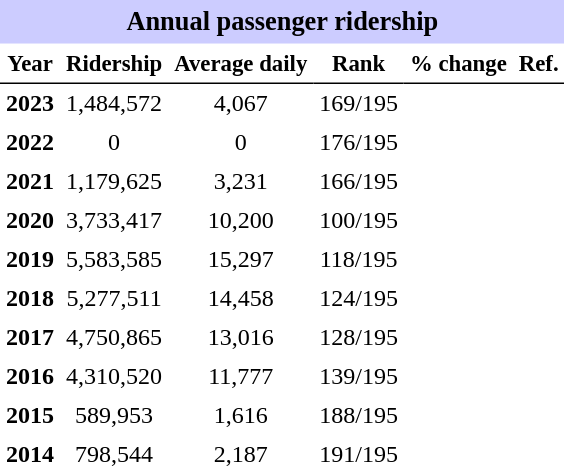<table class="toccolours" cellpadding="4" cellspacing="0" style="text-align:right;">
<tr>
<th colspan="6"  style="background-color:#ccf; background-color:#ccf; font-size:110%; text-align:center;">Annual passenger ridership</th>
</tr>
<tr style="font-size:95%; text-align:center">
<th style="border-bottom:1px solid black">Year</th>
<th style="border-bottom:1px solid black">Ridership</th>
<th style="border-bottom:1px solid black">Average daily</th>
<th style="border-bottom:1px solid black">Rank</th>
<th style="border-bottom:1px solid black">% change</th>
<th style="border-bottom:1px solid black">Ref.</th>
</tr>
<tr style="text-align:center;">
<td><strong>2023</strong></td>
<td>1,484,572</td>
<td>4,067</td>
<td>169/195</td>
<td></td>
<td></td>
</tr>
<tr style="text-align:center;">
<td><strong>2022</strong></td>
<td>0</td>
<td>0</td>
<td>176/195</td>
<td></td>
<td></td>
</tr>
<tr style="text-align:center;">
<td><strong>2021</strong></td>
<td>1,179,625</td>
<td>3,231</td>
<td>166/195</td>
<td></td>
<td></td>
</tr>
<tr style="text-align:center;">
<td><strong>2020</strong></td>
<td>3,733,417</td>
<td>10,200</td>
<td>100/195</td>
<td></td>
<td></td>
</tr>
<tr style="text-align:center;">
<td><strong>2019</strong></td>
<td>5,583,585</td>
<td>15,297</td>
<td>118/195</td>
<td></td>
<td></td>
</tr>
<tr style="text-align:center;">
<td><strong>2018</strong></td>
<td>5,277,511</td>
<td>14,458</td>
<td>124/195</td>
<td></td>
<td></td>
</tr>
<tr style="text-align:center;">
<td><strong>2017</strong></td>
<td>4,750,865</td>
<td>13,016</td>
<td>128/195</td>
<td></td>
<td></td>
</tr>
<tr style="text-align:center;">
<td><strong>2016</strong></td>
<td>4,310,520</td>
<td>11,777</td>
<td>139/195</td>
<td></td>
<td></td>
</tr>
<tr style="text-align:center;">
<td><strong>2015</strong></td>
<td>589,953</td>
<td>1,616</td>
<td>188/195</td>
<td></td>
<td></td>
</tr>
<tr style="text-align:center;">
<td><strong>2014</strong></td>
<td>798,544</td>
<td>2,187</td>
<td>191/195</td>
<td></td>
<td></td>
</tr>
</table>
